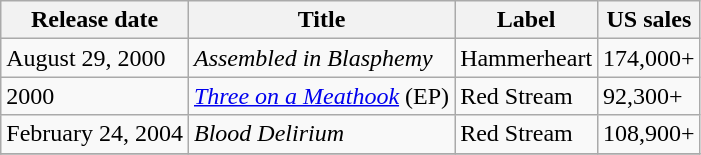<table class="wikitable">
<tr>
<th>Release date</th>
<th>Title</th>
<th>Label</th>
<th>US sales</th>
</tr>
<tr>
<td>August 29, 2000</td>
<td><em>Assembled in Blasphemy</em></td>
<td>Hammerheart</td>
<td>174,000+</td>
</tr>
<tr>
<td>2000</td>
<td><em><a href='#'>Three on a Meathook</a></em> (EP)</td>
<td>Red Stream</td>
<td>92,300+</td>
</tr>
<tr>
<td>February 24, 2004</td>
<td><em>Blood Delirium</em></td>
<td>Red Stream</td>
<td>108,900+</td>
</tr>
<tr>
</tr>
</table>
